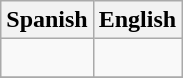<table class="wikitable">
<tr>
<th>Spanish</th>
<th>English</th>
</tr>
<tr>
<td><br></td>
<td><br></td>
</tr>
<tr>
</tr>
</table>
